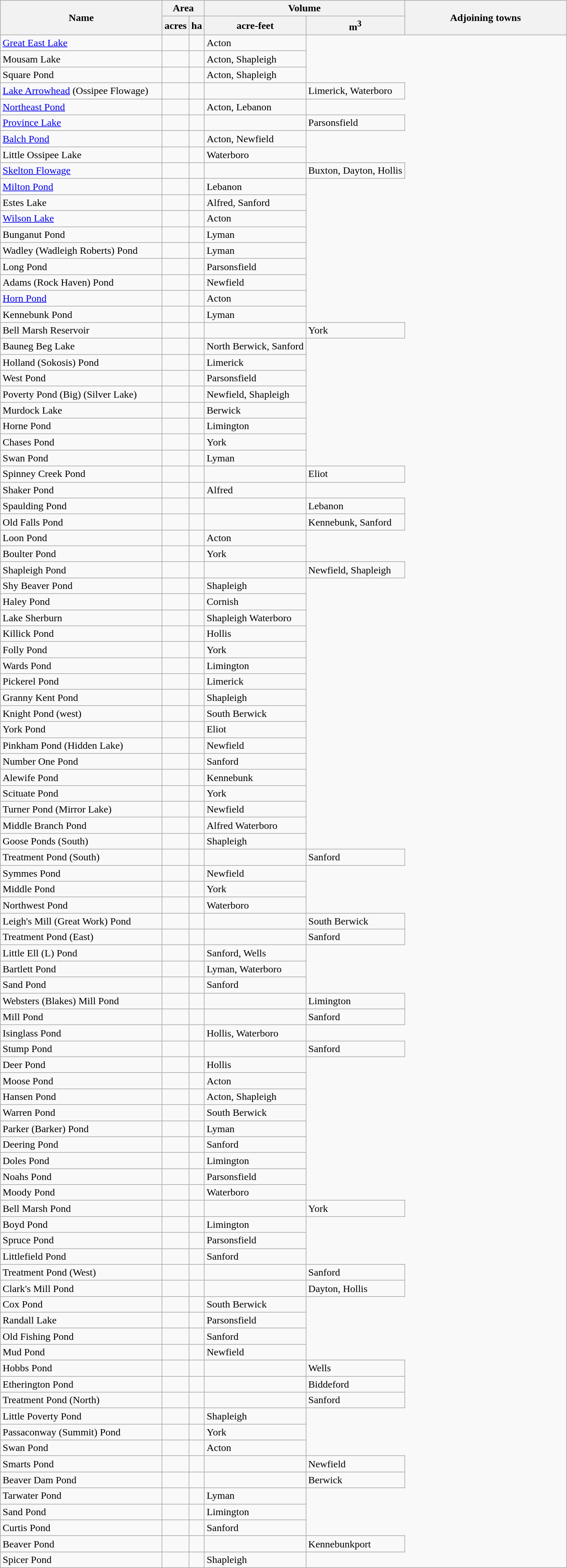<table class="wikitable sortable">
<tr>
<th width="250" rowspan=2>Name</th>
<th width="50"  colspan=2>Area</th>
<th width="50"  colspan=2>Volume</th>
<th width="250" rowspan=2>Adjoining towns</th>
</tr>
<tr>
<th>acres</th>
<th>ha</th>
<th>acre-feet</th>
<th>m<sup>3</sup></th>
</tr>
<tr>
<td><a href='#'>Great East Lake</a></td>
<td></td>
<td></td>
<td>Acton</td>
</tr>
<tr>
<td>Mousam Lake</td>
<td></td>
<td></td>
<td>Acton, Shapleigh</td>
</tr>
<tr>
<td>Square Pond</td>
<td></td>
<td></td>
<td>Acton, Shapleigh</td>
</tr>
<tr>
<td><a href='#'>Lake Arrowhead</a> (Ossipee Flowage)</td>
<td></td>
<td> </td>
<td> </td>
<td>Limerick, Waterboro</td>
</tr>
<tr>
<td><a href='#'>Northeast Pond</a></td>
<td></td>
<td></td>
<td>Acton, Lebanon</td>
</tr>
<tr>
<td><a href='#'>Province Lake</a></td>
<td></td>
<td> </td>
<td> </td>
<td>Parsonsfield</td>
</tr>
<tr>
<td><a href='#'>Balch Pond</a></td>
<td></td>
<td></td>
<td>Acton, Newfield</td>
</tr>
<tr>
<td>Little Ossipee Lake</td>
<td></td>
<td></td>
<td>Waterboro</td>
</tr>
<tr>
<td><a href='#'>Skelton Flowage</a></td>
<td></td>
<td> </td>
<td> </td>
<td>Buxton, Dayton, Hollis</td>
</tr>
<tr>
<td><a href='#'>Milton Pond</a></td>
<td></td>
<td></td>
<td>Lebanon</td>
</tr>
<tr>
<td>Estes Lake</td>
<td></td>
<td></td>
<td>Alfred, Sanford</td>
</tr>
<tr>
<td><a href='#'>Wilson Lake</a></td>
<td></td>
<td></td>
<td>Acton</td>
</tr>
<tr>
<td>Bunganut Pond</td>
<td></td>
<td></td>
<td>Lyman</td>
</tr>
<tr>
<td>Wadley (Wadleigh Roberts) Pond</td>
<td></td>
<td></td>
<td>Lyman</td>
</tr>
<tr>
<td>Long Pond</td>
<td></td>
<td></td>
<td>Parsonsfield</td>
</tr>
<tr>
<td>Adams (Rock Haven) Pond</td>
<td></td>
<td></td>
<td>Newfield</td>
</tr>
<tr>
<td><a href='#'>Horn Pond</a></td>
<td></td>
<td></td>
<td>Acton</td>
</tr>
<tr>
<td>Kennebunk Pond</td>
<td></td>
<td></td>
<td>Lyman</td>
</tr>
<tr>
<td>Bell Marsh Reservoir</td>
<td></td>
<td> </td>
<td> </td>
<td>York</td>
</tr>
<tr>
<td>Bauneg Beg Lake</td>
<td></td>
<td></td>
<td>North Berwick, Sanford</td>
</tr>
<tr>
<td>Holland (Sokosis) Pond</td>
<td></td>
<td></td>
<td>Limerick</td>
</tr>
<tr>
<td>West Pond</td>
<td></td>
<td></td>
<td>Parsonsfield</td>
</tr>
<tr>
<td>Poverty Pond (Big) (Silver Lake)</td>
<td></td>
<td></td>
<td>Newfield, Shapleigh</td>
</tr>
<tr>
<td>Murdock Lake</td>
<td></td>
<td></td>
<td>Berwick</td>
</tr>
<tr>
<td>Horne Pond</td>
<td></td>
<td></td>
<td>Limington</td>
</tr>
<tr>
<td>Chases Pond</td>
<td></td>
<td></td>
<td>York</td>
</tr>
<tr>
<td>Swan Pond</td>
<td></td>
<td></td>
<td>Lyman</td>
</tr>
<tr>
<td>Spinney Creek Pond</td>
<td></td>
<td> </td>
<td> </td>
<td>Eliot</td>
</tr>
<tr>
<td>Shaker Pond</td>
<td></td>
<td></td>
<td>Alfred</td>
</tr>
<tr>
<td>Spaulding Pond</td>
<td></td>
<td> </td>
<td> </td>
<td>Lebanon</td>
</tr>
<tr>
<td>Old Falls Pond</td>
<td></td>
<td> </td>
<td> </td>
<td>Kennebunk, Sanford</td>
</tr>
<tr>
<td>Loon Pond</td>
<td></td>
<td></td>
<td>Acton</td>
</tr>
<tr>
<td>Boulter Pond</td>
<td></td>
<td></td>
<td>York</td>
</tr>
<tr>
<td>Shapleigh Pond</td>
<td></td>
<td> </td>
<td> </td>
<td>Newfield, Shapleigh</td>
</tr>
<tr>
<td>Shy Beaver Pond</td>
<td></td>
<td></td>
<td>Shapleigh</td>
</tr>
<tr>
<td>Haley Pond</td>
<td></td>
<td></td>
<td>Cornish</td>
</tr>
<tr>
<td>Lake Sherburn</td>
<td></td>
<td></td>
<td>Shapleigh Waterboro</td>
</tr>
<tr>
<td>Killick Pond</td>
<td></td>
<td></td>
<td>Hollis</td>
</tr>
<tr>
<td>Folly Pond</td>
<td></td>
<td></td>
<td>York</td>
</tr>
<tr>
<td>Wards Pond</td>
<td></td>
<td></td>
<td>Limington</td>
</tr>
<tr>
<td>Pickerel Pond</td>
<td></td>
<td></td>
<td>Limerick</td>
</tr>
<tr>
<td>Granny Kent Pond</td>
<td></td>
<td></td>
<td>Shapleigh</td>
</tr>
<tr>
<td>Knight Pond (west)</td>
<td></td>
<td></td>
<td>South Berwick</td>
</tr>
<tr>
<td>York Pond</td>
<td></td>
<td></td>
<td>Eliot</td>
</tr>
<tr>
<td>Pinkham Pond (Hidden Lake)</td>
<td></td>
<td></td>
<td>Newfield</td>
</tr>
<tr>
<td>Number One Pond</td>
<td></td>
<td></td>
<td>Sanford</td>
</tr>
<tr>
<td>Alewife Pond</td>
<td></td>
<td></td>
<td>Kennebunk</td>
</tr>
<tr>
<td>Scituate Pond</td>
<td></td>
<td></td>
<td>York</td>
</tr>
<tr>
<td>Turner Pond (Mirror Lake)</td>
<td></td>
<td></td>
<td>Newfield</td>
</tr>
<tr>
<td>Middle Branch Pond</td>
<td></td>
<td></td>
<td>Alfred Waterboro</td>
</tr>
<tr>
<td>Goose Ponds (South)</td>
<td></td>
<td></td>
<td>Shapleigh</td>
</tr>
<tr>
<td>Treatment Pond (South)</td>
<td></td>
<td> </td>
<td> </td>
<td>Sanford</td>
</tr>
<tr>
<td>Symmes Pond</td>
<td></td>
<td></td>
<td>Newfield</td>
</tr>
<tr>
<td>Middle Pond</td>
<td></td>
<td></td>
<td>York</td>
</tr>
<tr>
<td>Northwest Pond</td>
<td></td>
<td></td>
<td>Waterboro</td>
</tr>
<tr>
<td>Leigh's Mill (Great Work) Pond</td>
<td></td>
<td> </td>
<td> </td>
<td>South Berwick</td>
</tr>
<tr>
<td>Treatment Pond (East)</td>
<td></td>
<td> </td>
<td> </td>
<td>Sanford</td>
</tr>
<tr>
<td>Little Ell (L) Pond</td>
<td></td>
<td></td>
<td>Sanford, Wells</td>
</tr>
<tr>
<td>Bartlett Pond</td>
<td></td>
<td></td>
<td>Lyman, Waterboro</td>
</tr>
<tr>
<td>Sand Pond</td>
<td></td>
<td></td>
<td>Sanford</td>
</tr>
<tr>
<td>Websters (Blakes) Mill Pond</td>
<td></td>
<td> </td>
<td> </td>
<td>Limington</td>
</tr>
<tr>
<td>Mill Pond</td>
<td></td>
<td> </td>
<td> </td>
<td>Sanford</td>
</tr>
<tr>
<td>Isinglass Pond</td>
<td></td>
<td></td>
<td>Hollis, Waterboro</td>
</tr>
<tr>
<td>Stump Pond</td>
<td></td>
<td> </td>
<td> </td>
<td>Sanford</td>
</tr>
<tr>
<td>Deer Pond</td>
<td></td>
<td></td>
<td>Hollis</td>
</tr>
<tr>
<td>Moose Pond</td>
<td></td>
<td></td>
<td>Acton</td>
</tr>
<tr>
<td>Hansen Pond</td>
<td></td>
<td></td>
<td>Acton, Shapleigh</td>
</tr>
<tr>
<td>Warren Pond</td>
<td></td>
<td></td>
<td>South Berwick</td>
</tr>
<tr>
<td>Parker (Barker) Pond</td>
<td></td>
<td></td>
<td>Lyman</td>
</tr>
<tr>
<td>Deering Pond</td>
<td></td>
<td></td>
<td>Sanford</td>
</tr>
<tr>
<td>Doles Pond</td>
<td></td>
<td></td>
<td>Limington</td>
</tr>
<tr>
<td>Noahs Pond</td>
<td></td>
<td></td>
<td>Parsonsfield</td>
</tr>
<tr>
<td>Moody Pond</td>
<td></td>
<td></td>
<td>Waterboro</td>
</tr>
<tr>
<td>Bell Marsh Pond</td>
<td></td>
<td> </td>
<td> </td>
<td>York</td>
</tr>
<tr>
<td>Boyd Pond</td>
<td></td>
<td></td>
<td>Limington</td>
</tr>
<tr>
<td>Spruce Pond</td>
<td></td>
<td></td>
<td>Parsonsfield</td>
</tr>
<tr>
<td>Littlefield Pond</td>
<td></td>
<td></td>
<td>Sanford</td>
</tr>
<tr>
<td>Treatment Pond (West)</td>
<td></td>
<td> </td>
<td> </td>
<td>Sanford</td>
</tr>
<tr>
<td>Clark's Mill Pond</td>
<td></td>
<td> </td>
<td> </td>
<td>Dayton, Hollis</td>
</tr>
<tr>
<td>Cox Pond</td>
<td></td>
<td></td>
<td>South Berwick</td>
</tr>
<tr>
<td>Randall Lake</td>
<td></td>
<td></td>
<td>Parsonsfield</td>
</tr>
<tr>
<td>Old Fishing Pond</td>
<td></td>
<td></td>
<td>Sanford</td>
</tr>
<tr>
<td>Mud Pond</td>
<td></td>
<td></td>
<td>Newfield</td>
</tr>
<tr>
<td>Hobbs Pond</td>
<td></td>
<td> </td>
<td> </td>
<td>Wells</td>
</tr>
<tr>
<td>Etherington Pond</td>
<td></td>
<td> </td>
<td> </td>
<td>Biddeford</td>
</tr>
<tr>
<td>Treatment Pond (North)</td>
<td></td>
<td> </td>
<td> </td>
<td>Sanford</td>
</tr>
<tr>
<td>Little Poverty Pond</td>
<td></td>
<td></td>
<td>Shapleigh</td>
</tr>
<tr>
<td>Passaconway (Summit) Pond</td>
<td></td>
<td></td>
<td>York</td>
</tr>
<tr>
<td>Swan Pond</td>
<td></td>
<td></td>
<td>Acton</td>
</tr>
<tr>
<td>Smarts Pond</td>
<td></td>
<td> </td>
<td> </td>
<td>Newfield</td>
</tr>
<tr>
<td>Beaver Dam Pond</td>
<td></td>
<td> </td>
<td> </td>
<td>Berwick</td>
</tr>
<tr>
<td>Tarwater Pond</td>
<td></td>
<td></td>
<td>Lyman</td>
</tr>
<tr>
<td>Sand Pond</td>
<td></td>
<td></td>
<td>Limington</td>
</tr>
<tr>
<td>Curtis Pond</td>
<td></td>
<td></td>
<td>Sanford</td>
</tr>
<tr>
<td>Beaver Pond</td>
<td></td>
<td> </td>
<td> </td>
<td>Kennebunkport</td>
</tr>
<tr>
<td>Spicer Pond</td>
<td></td>
<td></td>
<td>Shapleigh</td>
</tr>
</table>
